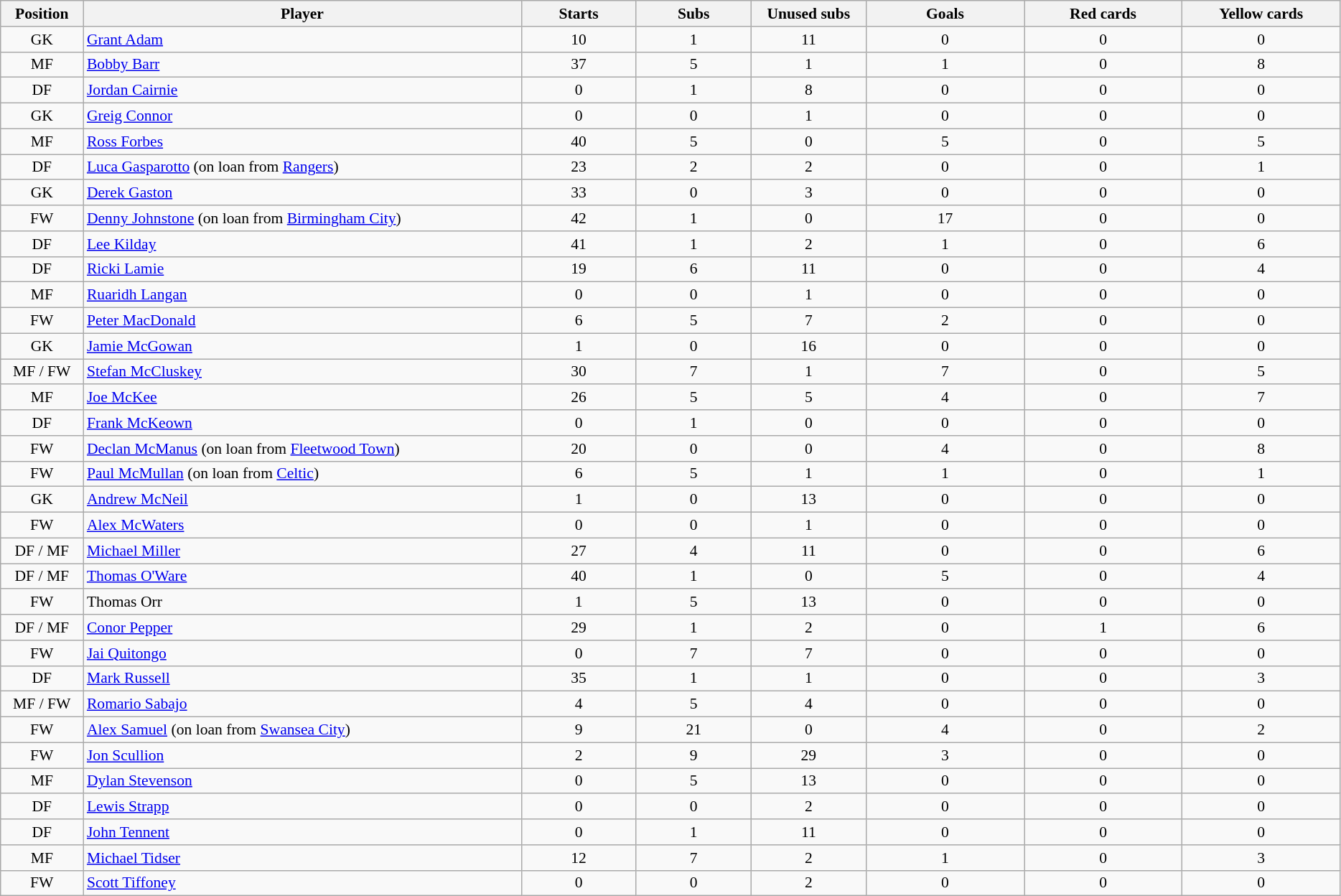<table class="wikitable sortable" style="font-size:90%; text-align:center">
<tr>
<th style="width:70px">Position</th>
<th style="width:400px">Player</th>
<th style="width:100px">Starts</th>
<th style="width:100px">Subs</th>
<th style="width:100px">Unused subs</th>
<th style="width:140px">Goals </th>
<th style="width:140px">Red cards </th>
<th style="width:140px">Yellow cards </th>
</tr>
<tr>
<td>GK</td>
<td style="text-align:left"> <a href='#'>Grant Adam</a></td>
<td>10</td>
<td>1</td>
<td>11</td>
<td>0</td>
<td>0</td>
<td>0</td>
</tr>
<tr>
<td>MF</td>
<td style="text-align:left"> <a href='#'>Bobby Barr</a></td>
<td>37</td>
<td>5</td>
<td>1</td>
<td>1</td>
<td>0</td>
<td>8</td>
</tr>
<tr>
<td>DF</td>
<td style="text-align:left"> <a href='#'>Jordan Cairnie</a></td>
<td>0</td>
<td>1</td>
<td>8</td>
<td>0</td>
<td>0</td>
<td>0</td>
</tr>
<tr>
<td>GK</td>
<td style="text-align:left"> <a href='#'>Greig Connor</a></td>
<td>0</td>
<td>0</td>
<td>1</td>
<td>0</td>
<td>0</td>
<td>0</td>
</tr>
<tr>
<td>MF</td>
<td style="text-align:left"> <a href='#'>Ross Forbes</a></td>
<td>40</td>
<td>5</td>
<td>0</td>
<td>5</td>
<td>0</td>
<td>5</td>
</tr>
<tr>
<td>DF</td>
<td style="text-align:left"> <a href='#'>Luca Gasparotto</a> (on loan from <a href='#'>Rangers</a>)</td>
<td>23</td>
<td>2</td>
<td>2</td>
<td>0</td>
<td>0</td>
<td>1</td>
</tr>
<tr>
<td>GK</td>
<td style="text-align:left"> <a href='#'>Derek Gaston</a></td>
<td>33</td>
<td>0</td>
<td>3</td>
<td>0</td>
<td>0</td>
<td>0</td>
</tr>
<tr>
<td>FW</td>
<td style="text-align:left"> <a href='#'>Denny Johnstone</a> (on loan from <a href='#'>Birmingham City</a>)</td>
<td>42</td>
<td>1</td>
<td>0</td>
<td>17</td>
<td>0</td>
<td>0</td>
</tr>
<tr>
<td>DF</td>
<td style="text-align:left"> <a href='#'>Lee Kilday</a></td>
<td>41</td>
<td>1</td>
<td>2</td>
<td>1</td>
<td>0</td>
<td>6</td>
</tr>
<tr>
<td>DF</td>
<td style="text-align:left"> <a href='#'>Ricki Lamie</a></td>
<td>19</td>
<td>6</td>
<td>11</td>
<td>0</td>
<td>0</td>
<td>4</td>
</tr>
<tr>
<td>MF</td>
<td style="text-align:left"> <a href='#'>Ruaridh Langan</a></td>
<td>0</td>
<td>0</td>
<td>1</td>
<td>0</td>
<td>0</td>
<td>0</td>
</tr>
<tr>
<td>FW</td>
<td style="text-align:left"> <a href='#'>Peter MacDonald</a></td>
<td>6</td>
<td>5</td>
<td>7</td>
<td>2</td>
<td>0</td>
<td>0</td>
</tr>
<tr>
<td>GK</td>
<td style="text-align:left"> <a href='#'>Jamie McGowan</a></td>
<td>1</td>
<td>0</td>
<td>16</td>
<td>0</td>
<td>0</td>
<td>0</td>
</tr>
<tr>
<td>MF / FW</td>
<td style="text-align:left"> <a href='#'>Stefan McCluskey</a></td>
<td>30</td>
<td>7</td>
<td>1</td>
<td>7</td>
<td>0</td>
<td>5</td>
</tr>
<tr>
<td>MF</td>
<td style="text-align:left"> <a href='#'>Joe McKee</a></td>
<td>26</td>
<td>5</td>
<td>5</td>
<td>4</td>
<td>0</td>
<td>7</td>
</tr>
<tr>
<td>DF</td>
<td style="text-align:left"> <a href='#'>Frank McKeown</a></td>
<td>0</td>
<td>1</td>
<td>0</td>
<td>0</td>
<td>0</td>
<td>0</td>
</tr>
<tr>
<td>FW</td>
<td style="text-align:left"> <a href='#'>Declan McManus</a> (on loan from <a href='#'>Fleetwood Town</a>)</td>
<td>20</td>
<td>0</td>
<td>0</td>
<td>4</td>
<td>0</td>
<td>8</td>
</tr>
<tr>
<td>FW</td>
<td style="text-align:left"> <a href='#'>Paul McMullan</a> (on loan from <a href='#'>Celtic</a>)</td>
<td>6</td>
<td>5</td>
<td>1</td>
<td>1</td>
<td>0</td>
<td>1</td>
</tr>
<tr>
<td>GK</td>
<td style="text-align:left"> <a href='#'>Andrew McNeil</a></td>
<td>1</td>
<td>0</td>
<td>13</td>
<td>0</td>
<td>0</td>
<td>0</td>
</tr>
<tr>
<td>FW</td>
<td style="text-align:left"> <a href='#'>Alex McWaters</a></td>
<td>0</td>
<td>0</td>
<td>1</td>
<td>0</td>
<td>0</td>
<td>0</td>
</tr>
<tr>
<td>DF / MF</td>
<td style="text-align:left"> <a href='#'>Michael Miller</a></td>
<td>27</td>
<td>4</td>
<td>11</td>
<td>0</td>
<td>0</td>
<td>6</td>
</tr>
<tr>
<td>DF / MF</td>
<td style="text-align:left"> <a href='#'>Thomas O'Ware</a></td>
<td>40</td>
<td>1</td>
<td>0</td>
<td>5</td>
<td>0</td>
<td>4</td>
</tr>
<tr>
<td>FW</td>
<td style="text-align:left"> Thomas Orr</td>
<td>1</td>
<td>5</td>
<td>13</td>
<td>0</td>
<td>0</td>
<td>0</td>
</tr>
<tr>
<td>DF / MF</td>
<td style="text-align:left"> <a href='#'>Conor Pepper</a></td>
<td>29</td>
<td>1</td>
<td>2</td>
<td>0</td>
<td>1</td>
<td>6</td>
</tr>
<tr>
<td>FW</td>
<td style="text-align:left"> <a href='#'>Jai Quitongo</a></td>
<td>0</td>
<td>7</td>
<td>7</td>
<td>0</td>
<td>0</td>
<td>0</td>
</tr>
<tr>
<td>DF</td>
<td style="text-align:left"> <a href='#'>Mark Russell</a></td>
<td>35</td>
<td>1</td>
<td>1</td>
<td>0</td>
<td>0</td>
<td>3</td>
</tr>
<tr>
<td>MF / FW</td>
<td style="text-align:left"> <a href='#'>Romario Sabajo</a></td>
<td>4</td>
<td>5</td>
<td>4</td>
<td>0</td>
<td>0</td>
<td>0</td>
</tr>
<tr>
<td>FW</td>
<td style="text-align:left"> <a href='#'>Alex Samuel</a> (on loan from <a href='#'>Swansea City</a>)</td>
<td>9</td>
<td>21</td>
<td>0</td>
<td>4</td>
<td>0</td>
<td>2</td>
</tr>
<tr>
<td>FW</td>
<td style="text-align:left"> <a href='#'>Jon Scullion</a></td>
<td>2</td>
<td>9</td>
<td>29</td>
<td>3</td>
<td>0</td>
<td>0</td>
</tr>
<tr>
<td>MF</td>
<td style="text-align:left"> <a href='#'>Dylan Stevenson</a></td>
<td>0</td>
<td>5</td>
<td>13</td>
<td>0</td>
<td>0</td>
<td>0</td>
</tr>
<tr>
<td>DF</td>
<td style="text-align:left"> <a href='#'>Lewis Strapp</a></td>
<td>0</td>
<td>0</td>
<td>2</td>
<td>0</td>
<td>0</td>
<td>0</td>
</tr>
<tr>
<td>DF</td>
<td style="text-align:left"> <a href='#'>John Tennent</a></td>
<td>0</td>
<td>1</td>
<td>11</td>
<td>0</td>
<td>0</td>
<td>0</td>
</tr>
<tr>
<td>MF</td>
<td style="text-align:left"> <a href='#'>Michael Tidser</a></td>
<td>12</td>
<td>7</td>
<td>2</td>
<td>1</td>
<td>0</td>
<td>3</td>
</tr>
<tr>
<td>FW</td>
<td style="text-align:left"> <a href='#'>Scott Tiffoney</a></td>
<td>0</td>
<td>0</td>
<td>2</td>
<td>0</td>
<td>0</td>
<td>0</td>
</tr>
</table>
